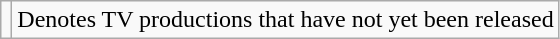<table class="wikitable">
<tr>
<td></td>
<td>Denotes TV productions that have not yet been released</td>
</tr>
</table>
